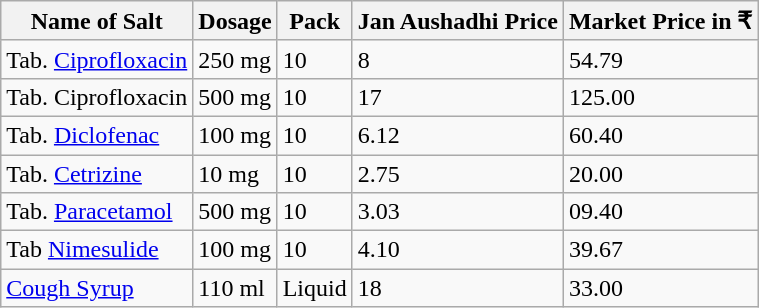<table class="wikitable">
<tr>
<th>Name of Salt</th>
<th>Dosage</th>
<th>Pack</th>
<th>Jan Aushadhi Price</th>
<th>Market Price in ₹</th>
</tr>
<tr>
<td>Tab. <a href='#'>Ciprofloxacin</a></td>
<td>250 mg</td>
<td>10</td>
<td>8</td>
<td>54.79</td>
</tr>
<tr>
<td>Tab. Ciprofloxacin</td>
<td>500 mg</td>
<td>10</td>
<td>17</td>
<td>125.00</td>
</tr>
<tr>
<td>Tab. <a href='#'>Diclofenac</a></td>
<td>100 mg</td>
<td>10</td>
<td>6.12</td>
<td>60.40</td>
</tr>
<tr>
<td>Tab. <a href='#'>Cetrizine</a></td>
<td>10 mg</td>
<td>10</td>
<td>2.75</td>
<td>20.00</td>
</tr>
<tr>
<td>Tab. <a href='#'>Paracetamol</a></td>
<td>500 mg</td>
<td>10</td>
<td>3.03</td>
<td>09.40</td>
</tr>
<tr>
<td>Tab <a href='#'>Nimesulide</a></td>
<td>100 mg</td>
<td>10</td>
<td>4.10</td>
<td>39.67</td>
</tr>
<tr>
<td><a href='#'>Cough Syrup</a></td>
<td>110 ml</td>
<td>Liquid</td>
<td>18</td>
<td>33.00</td>
</tr>
</table>
